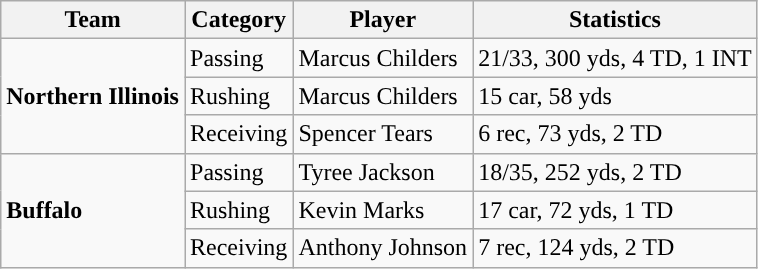<table class="wikitable">
<tr>
<th>Team</th>
<th>Category</th>
<th>Player</th>
<th>Statistics</th>
</tr>
<tr |>
<td rowspan=3><strong>Northern Illinois</strong></td>
<td>Passing</td>
<td>Marcus Childers</td>
<td>21/33, 300 yds, 4 TD, 1 INT</td>
</tr>
<tr>
<td>Rushing</td>
<td>Marcus Childers</td>
<td>15 car, 58 yds</td>
</tr>
<tr>
<td>Receiving</td>
<td>Spencer Tears</td>
<td>6 rec, 73 yds, 2 TD</td>
</tr>
<tr>
<td rowspan=3><strong>Buffalo</strong></td>
<td>Passing</td>
<td>Tyree Jackson</td>
<td>18/35, 252 yds, 2 TD</td>
</tr>
<tr>
<td>Rushing</td>
<td>Kevin Marks</td>
<td>17 car, 72 yds, 1 TD</td>
</tr>
<tr>
<td>Receiving</td>
<td>Anthony Johnson</td>
<td>7 rec, 124 yds, 2 TD</td>
</tr>
</table>
